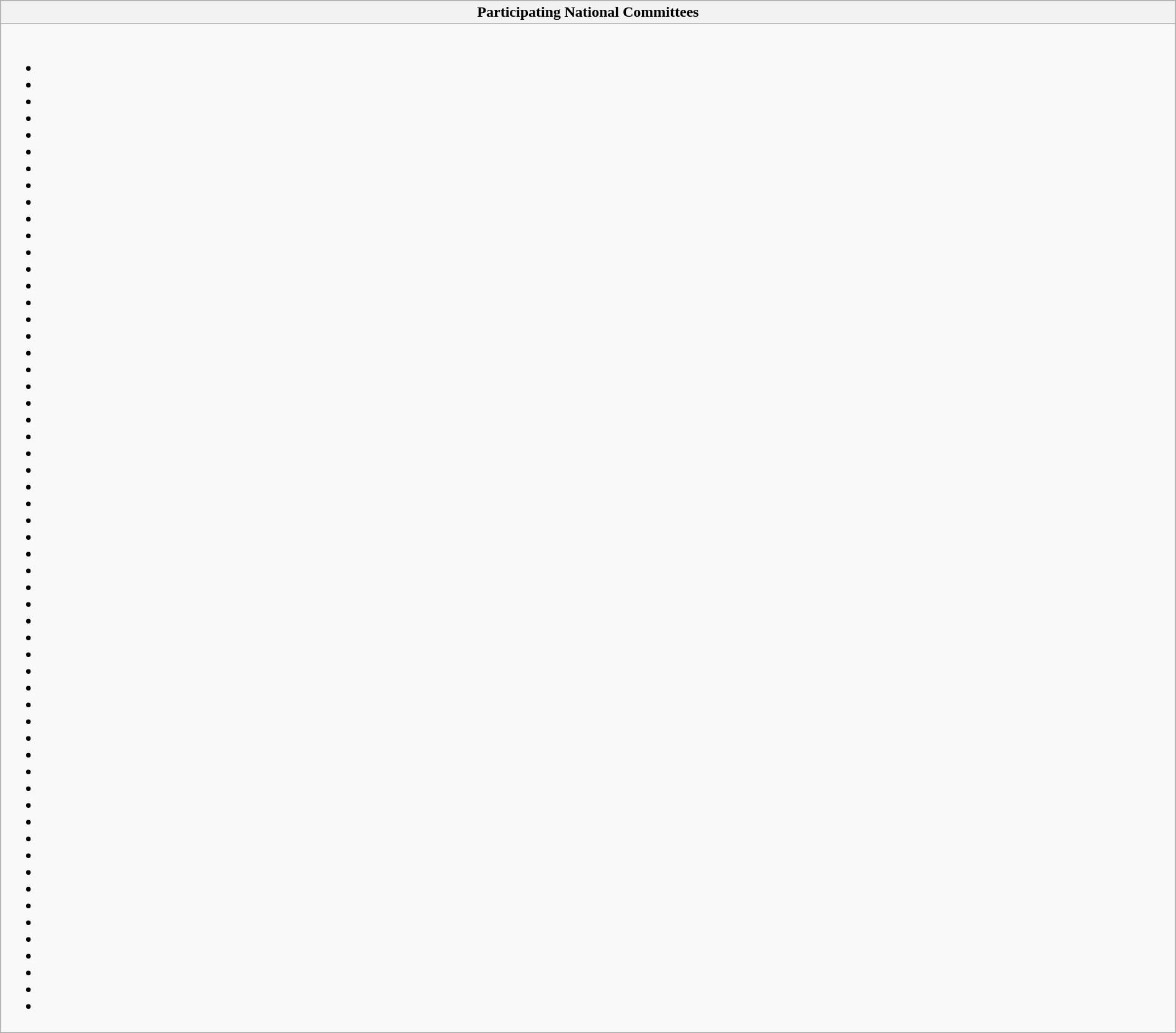<table class="wikitable collapsible" style="width:100%;">
<tr>
<th>Participating National Committees</th>
</tr>
<tr>
<td><br><ul><li></li><li></li><li></li><li></li><li></li><li></li><li></li><li></li><li></li><li></li><li></li><li></li><li></li><li></li><li></li><li></li><li></li><li></li><li></li><li></li><li></li><li></li><li></li><li></li><li></li><li></li><li></li><li></li><li></li><li></li><li></li><li></li><li></li><li></li><li></li><li></li><li></li><li></li><li></li><li></li><li></li><li></li><li></li><li></li><li></li><li></li><li></li><li></li><li></li><li></li><li></li><li></li><li></li><li></li><li></li><li></li><li></li></ul></td>
</tr>
</table>
